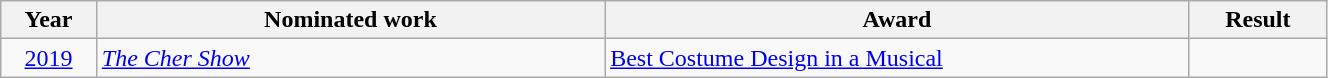<table class="wikitable" style="width:70%;">
<tr>
<th style="width:3%;">Year</th>
<th style="width:20%;">Nominated work</th>
<th style="width:23%;">Award</th>
<th style="width:5%;">Result</th>
</tr>
<tr>
<td align="center"><a href='#'>2019</a></td>
<td><em><a href='#'>The Cher Show</a></em></td>
<td><a href='#'>Best Costume Design in a Musical</a></td>
<td></td>
</tr>
</table>
